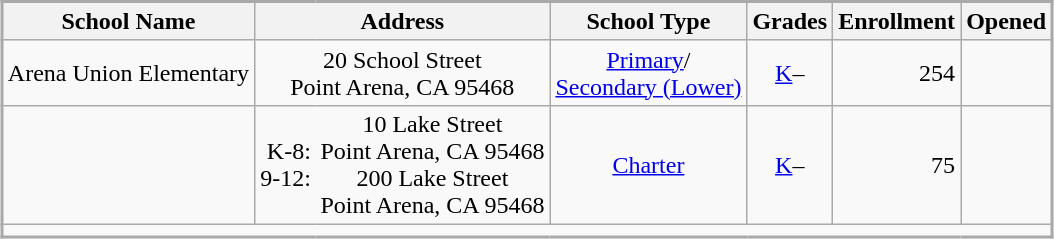<table class="wikitable sortable" style="margin-left: auto; margin-right: auto; border-spacing: 2px; border: 2px solid darkgray;">
<tr>
<th>School Name</th>
<th colspan="2" scope="col" class="unsortable">Address</th>
<th scope="col" class="unsortable">School Type</th>
<th scope="col" class="unsortable">Grades</th>
<th scope="col" style="text-align: right;" data-sort-type="number">Enrollment</th>
<th scope="col" style="text-align: right;" data-sort-type="date">Opened</th>
</tr>
<tr>
<td style="text-align: center;">Arena Union Elementary</td>
<td style="text-align: center;" colspan="2">20 School Street<br>Point Arena, CA 95468</td>
<td style="text-align: center;"><a href='#'>Primary</a>/<br><a href='#'>Secondary (Lower)</a></td>
<td style="text-align: center;"><a href='#'>K</a>–<a href='#'></a></td>
<td style="text-align: right;">254</td>
<td style="text-align: right;"></td>
</tr>
<tr>
<td style="text-align: center;"></td>
<td style="text-align: right; border-right: none;">K-8:<br>9-12:</td>
<td style="text-align: center; border-left: none;">10 Lake Street<br>Point Arena, CA 95468<br>200 Lake Street<br>Point Arena, CA 95468</td>
<td style="text-align: center;"><a href='#'>Charter</a></td>
<td style="text-align: center;"><a href='#'>K</a>–<a href='#'></a></td>
<td style="text-align: right;">75</td>
<td style="text-align: right;"></td>
</tr>
<tr class="sortbottom">
<td colspan="7"></td>
</tr>
</table>
